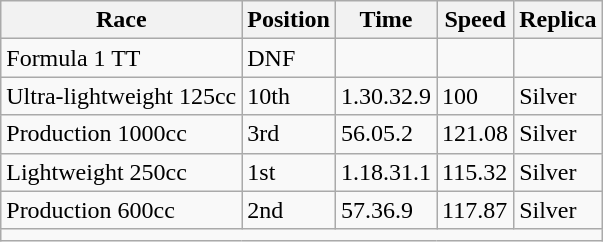<table class="wikitable">
<tr>
<th>Race</th>
<th>Position</th>
<th>Time</th>
<th>Speed</th>
<th>Replica</th>
</tr>
<tr>
<td>Formula 1 TT</td>
<td>DNF</td>
<td></td>
<td></td>
<td></td>
</tr>
<tr>
<td>Ultra-lightweight 125cc</td>
<td>10th</td>
<td>1.30.32.9</td>
<td>100</td>
<td>Silver</td>
</tr>
<tr>
<td>Production 1000cc</td>
<td>3rd</td>
<td>56.05.2</td>
<td>121.08</td>
<td>Silver</td>
</tr>
<tr>
<td>Lightweight 250cc</td>
<td>1st</td>
<td>1.18.31.1</td>
<td>115.32</td>
<td>Silver</td>
</tr>
<tr>
<td>Production 600cc</td>
<td>2nd</td>
<td>57.36.9</td>
<td>117.87</td>
<td>Silver</td>
</tr>
<tr>
<td colspan=5></td>
</tr>
</table>
